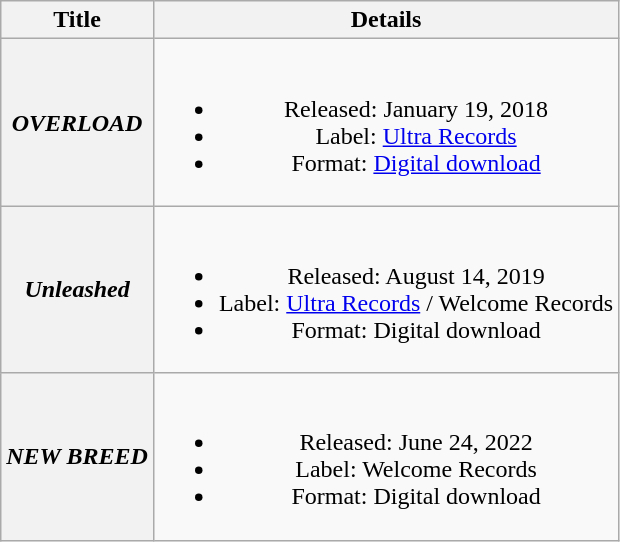<table class="wikitable plainrowheaders" style="text-align:center">
<tr>
<th scope="col">Title</th>
<th scope="col">Details</th>
</tr>
<tr>
<th scope="row"><em>OVERLOAD</em></th>
<td><br><ul><li>Released:  January 19, 2018</li><li>Label: <a href='#'>Ultra Records</a></li><li>Format: <a href='#'>Digital download</a></li></ul></td>
</tr>
<tr>
<th scope="row"><em>Unleashed</em></th>
<td><br><ul><li>Released:  August 14, 2019</li><li>Label: <a href='#'>Ultra Records</a> / Welcome Records</li><li>Format: Digital download</li></ul></td>
</tr>
<tr>
<th scope="row"><em>NEW BREED</em></th>
<td><br><ul><li>Released:  June 24, 2022</li><li>Label: Welcome Records</li><li>Format: Digital download</li></ul></td>
</tr>
</table>
